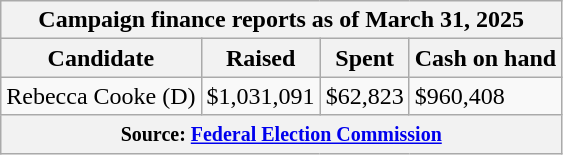<table class="wikitable sortable">
<tr>
<th colspan=4>Campaign finance reports as of March 31, 2025</th>
</tr>
<tr style="text-align:center;">
<th>Candidate</th>
<th>Raised</th>
<th>Spent</th>
<th>Cash on hand</th>
</tr>
<tr>
<td>Rebecca Cooke (D)</td>
<td>$1,031,091</td>
<td>$62,823</td>
<td>$960,408</td>
</tr>
<tr>
<th colspan="4"><small>Source: <a href='#'>Federal Election Commission</a></small></th>
</tr>
</table>
